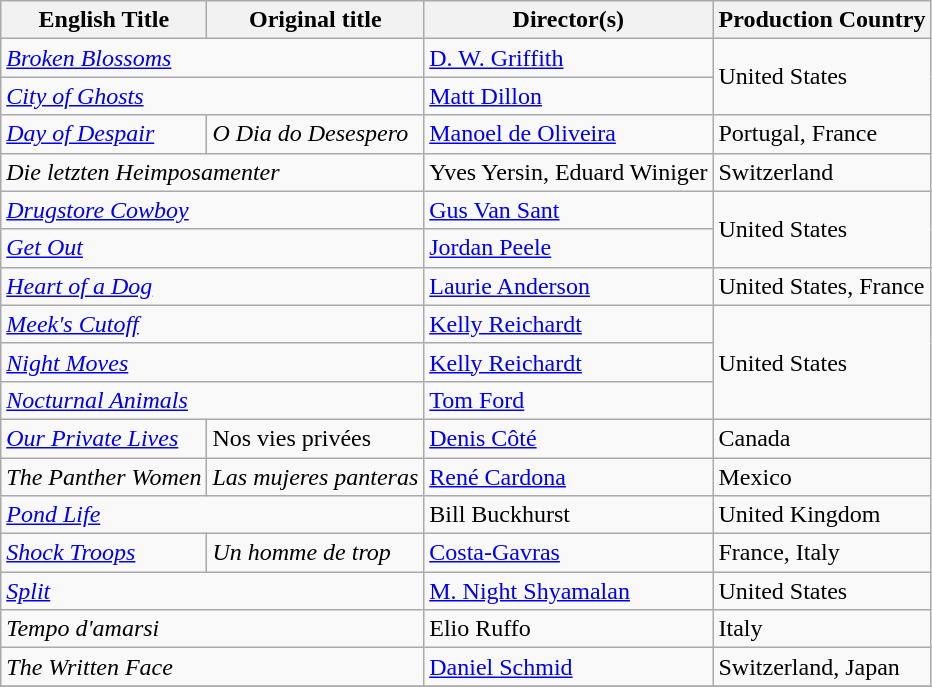<table class="wikitable sortable">
<tr>
<th>English Title</th>
<th>Original title</th>
<th>Director(s)</th>
<th>Production Country</th>
</tr>
<tr>
<td colspan=2><em><a href='#'>Broken Blossoms</a></em></td>
<td><a href='#'>D. W. Griffith</a></td>
<td rowspan="2">United States</td>
</tr>
<tr>
<td colspan=2><em><a href='#'>City of Ghosts</a></em></td>
<td><a href='#'>Matt Dillon</a></td>
</tr>
<tr>
<td><em><a href='#'>Day of Despair</a></em></td>
<td><em>O Dia do Desespero</em></td>
<td><a href='#'>Manoel de Oliveira</a></td>
<td>Portugal, France</td>
</tr>
<tr>
<td colspan="2"><em>Die letzten Heimposamenter</em></td>
<td>Yves Yersin, Eduard Winiger</td>
<td>Switzerland</td>
</tr>
<tr>
<td colspan="2"><em><a href='#'>Drugstore Cowboy</a></em></td>
<td><a href='#'>Gus Van Sant</a></td>
<td rowspan="2">United States</td>
</tr>
<tr>
<td colspan="2"><em><a href='#'>Get Out</a></em></td>
<td><a href='#'>Jordan Peele</a></td>
</tr>
<tr>
<td colspan="2"><em><a href='#'>Heart of a Dog</a></em></td>
<td><a href='#'>Laurie Anderson</a></td>
<td>United States, France</td>
</tr>
<tr>
<td colspan=2><em><a href='#'>Meek's Cutoff</a></em></td>
<td><a href='#'>Kelly Reichardt</a></td>
<td rowspan="3">United States</td>
</tr>
<tr>
<td colspan=2><em><a href='#'>Night Moves</a></em></td>
<td><a href='#'>Kelly Reichardt</a></td>
</tr>
<tr>
<td colspan=2><em><a href='#'>Nocturnal Animals</a></em></td>
<td><a href='#'>Tom Ford</a></td>
</tr>
<tr>
<td><em><a href='#'>Our Private Lives</a></em></td>
<td>Nos vies privées</td>
<td><a href='#'>Denis Côté</a></td>
<td>Canada</td>
</tr>
<tr>
<td><em>The Panther Women</em></td>
<td><em>Las mujeres panteras</em></td>
<td><a href='#'>René Cardona</a></td>
<td>Mexico</td>
</tr>
<tr>
<td colspan=2><em><a href='#'>Pond Life</a></em></td>
<td>Bill Buckhurst</td>
<td>United Kingdom</td>
</tr>
<tr>
<td><em><a href='#'>Shock Troops</a></em></td>
<td><em>Un homme de trop</em></td>
<td><a href='#'>Costa-Gavras</a></td>
<td>France, Italy</td>
</tr>
<tr>
<td colspan="2"><em><a href='#'>Split</a></em></td>
<td><a href='#'>M. Night Shyamalan</a></td>
<td>United States</td>
</tr>
<tr>
<td colspan="2"><em>Tempo d'amarsi</em></td>
<td>Elio Ruffo</td>
<td>Italy</td>
</tr>
<tr>
<td colspan="2"><em>The Written Face</em></td>
<td><a href='#'>Daniel Schmid</a></td>
<td>Switzerland, Japan</td>
</tr>
<tr>
</tr>
</table>
